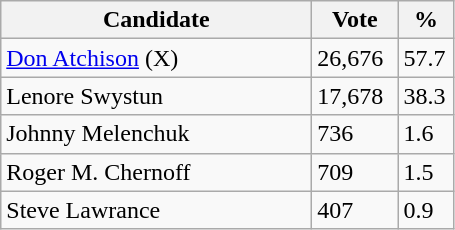<table class="wikitable">
<tr>
<th bgcolor="#DDDDFF" width="200px">Candidate</th>
<th bgcolor="#DDDDFF" width="50px">Vote</th>
<th bgcolor="#DDDDFF" width="30px">%</th>
</tr>
<tr>
<td><a href='#'>Don Atchison</a> (X)</td>
<td>26,676</td>
<td>57.7</td>
</tr>
<tr>
<td>Lenore Swystun</td>
<td>17,678</td>
<td>38.3</td>
</tr>
<tr>
<td>Johnny Melenchuk</td>
<td>736</td>
<td>1.6</td>
</tr>
<tr>
<td>Roger M. Chernoff</td>
<td>709</td>
<td>1.5</td>
</tr>
<tr>
<td>Steve Lawrance</td>
<td>407</td>
<td>0.9</td>
</tr>
</table>
